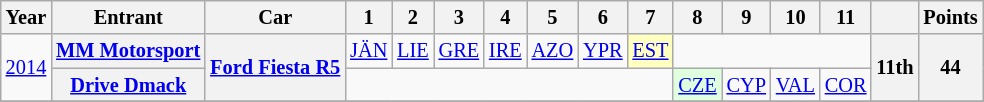<table class="wikitable" style="text-align:center; font-size:85%">
<tr>
<th>Year</th>
<th>Entrant</th>
<th>Car</th>
<th>1</th>
<th>2</th>
<th>3</th>
<th>4</th>
<th>5</th>
<th>6</th>
<th>7</th>
<th>8</th>
<th>9</th>
<th>10</th>
<th>11</th>
<th></th>
<th>Points</th>
</tr>
<tr>
<td rowspan=2><a href='#'>2014</a></td>
<th nowrap><a href='#'>MM Motorsport</a></th>
<th rowspan=2 nowrap><a href='#'>Ford Fiesta R5</a></th>
<td><a href='#'>JÄN</a></td>
<td><a href='#'>LIE</a></td>
<td><a href='#'>GRE</a></td>
<td><a href='#'>IRE</a></td>
<td><a href='#'>AZO</a></td>
<td><a href='#'>YPR</a></td>
<td style="background:#FFFFBF;"><a href='#'>EST</a><br></td>
<td colspan=4></td>
<th rowspan=2>11th</th>
<th rowspan=2>44</th>
</tr>
<tr>
<th nowrap><a href='#'>Drive Dmack</a></th>
<td colspan=7></td>
<td style="background:#DFFFDF;"><a href='#'>CZE</a><br></td>
<td><a href='#'>CYP</a></td>
<td><a href='#'>VAL</a></td>
<td><a href='#'>COR</a></td>
</tr>
<tr>
</tr>
</table>
